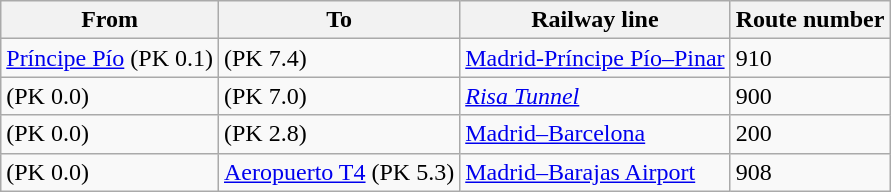<table class="wikitable">
<tr>
<th>From</th>
<th>To</th>
<th>Railway line</th>
<th>Route number</th>
</tr>
<tr>
<td><a href='#'>Príncipe Pío</a> (PK 0.1)</td>
<td> (PK 7.4)</td>
<td><a href='#'>Madrid-Príncipe Pío–Pinar</a></td>
<td>910</td>
</tr>
<tr>
<td> (PK 0.0)</td>
<td> (PK 7.0)</td>
<td><em><a href='#'>Risa Tunnel</a></em></td>
<td>900</td>
</tr>
<tr>
<td> (PK 0.0)</td>
<td> (PK 2.8)</td>
<td><a href='#'>Madrid–Barcelona</a></td>
<td>200</td>
</tr>
<tr>
<td> (PK 0.0)</td>
<td><a href='#'>Aeropuerto T4</a> (PK 5.3)</td>
<td><a href='#'>Madrid–Barajas Airport</a></td>
<td>908</td>
</tr>
</table>
